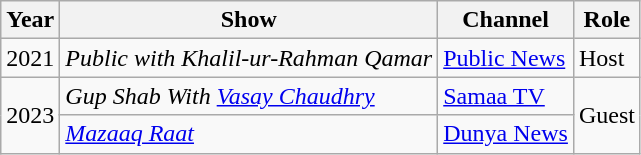<table class="wikitable sortable">
<tr>
<th>Year</th>
<th>Show</th>
<th>Channel</th>
<th>Role</th>
</tr>
<tr>
<td>2021</td>
<td><em>Public with Khalil-ur-Rahman Qamar</em></td>
<td><a href='#'>Public News</a></td>
<td>Host</td>
</tr>
<tr>
<td rowspan="2">2023</td>
<td><em>Gup Shab With <a href='#'>Vasay Chaudhry</a></em></td>
<td><a href='#'>Samaa TV</a></td>
<td rowspan="2">Guest</td>
</tr>
<tr>
<td><em><a href='#'>Mazaaq Raat</a></em></td>
<td><a href='#'>Dunya News</a></td>
</tr>
</table>
